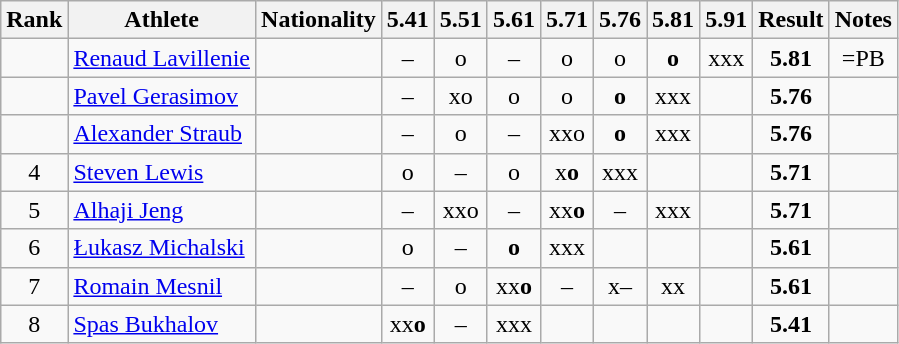<table class="wikitable sortable" style="text-align:center">
<tr>
<th>Rank</th>
<th>Athlete</th>
<th>Nationality</th>
<th>5.41</th>
<th>5.51</th>
<th>5.61</th>
<th>5.71</th>
<th>5.76</th>
<th>5.81</th>
<th>5.91</th>
<th>Result</th>
<th>Notes</th>
</tr>
<tr>
<td></td>
<td align="left"><a href='#'>Renaud Lavillenie</a></td>
<td align=left></td>
<td>–</td>
<td>o</td>
<td>–</td>
<td>o</td>
<td>o</td>
<td><strong>o</strong></td>
<td>xxx</td>
<td><strong>5.81</strong></td>
<td>=PB</td>
</tr>
<tr>
<td></td>
<td align="left"><a href='#'>Pavel Gerasimov</a></td>
<td align=left></td>
<td>–</td>
<td>xo</td>
<td>o</td>
<td>o</td>
<td><strong>o</strong></td>
<td>xxx</td>
<td></td>
<td><strong>5.76</strong></td>
<td></td>
</tr>
<tr>
<td></td>
<td align="left"><a href='#'>Alexander Straub</a></td>
<td align=left></td>
<td>–</td>
<td>o</td>
<td>–</td>
<td>xxo</td>
<td><strong>o</strong></td>
<td>xxx</td>
<td></td>
<td><strong>5.76</strong></td>
<td></td>
</tr>
<tr>
<td>4</td>
<td align="left"><a href='#'>Steven Lewis</a></td>
<td align=left></td>
<td>o</td>
<td>–</td>
<td>o</td>
<td>x<strong>o</strong></td>
<td>xxx</td>
<td></td>
<td></td>
<td><strong>5.71</strong></td>
<td></td>
</tr>
<tr>
<td>5</td>
<td align="left"><a href='#'>Alhaji Jeng</a></td>
<td align=left></td>
<td>–</td>
<td>xxo</td>
<td>–</td>
<td>xx<strong>o</strong></td>
<td>–</td>
<td>xxx</td>
<td></td>
<td><strong>5.71</strong></td>
<td></td>
</tr>
<tr>
<td>6</td>
<td align="left"><a href='#'>Łukasz Michalski</a></td>
<td align=left></td>
<td>o</td>
<td>–</td>
<td><strong>o</strong></td>
<td>xxx</td>
<td></td>
<td></td>
<td></td>
<td><strong>5.61</strong></td>
<td></td>
</tr>
<tr>
<td>7</td>
<td align="left"><a href='#'>Romain Mesnil</a></td>
<td align=left></td>
<td>–</td>
<td>o</td>
<td>xx<strong>o</strong></td>
<td>–</td>
<td>x–</td>
<td>xx</td>
<td></td>
<td><strong>5.61</strong></td>
<td></td>
</tr>
<tr>
<td>8</td>
<td align="left"><a href='#'>Spas Bukhalov</a></td>
<td align=left></td>
<td>xx<strong>o</strong></td>
<td>–</td>
<td>xxx</td>
<td></td>
<td></td>
<td></td>
<td></td>
<td><strong>5.41</strong></td>
<td></td>
</tr>
</table>
